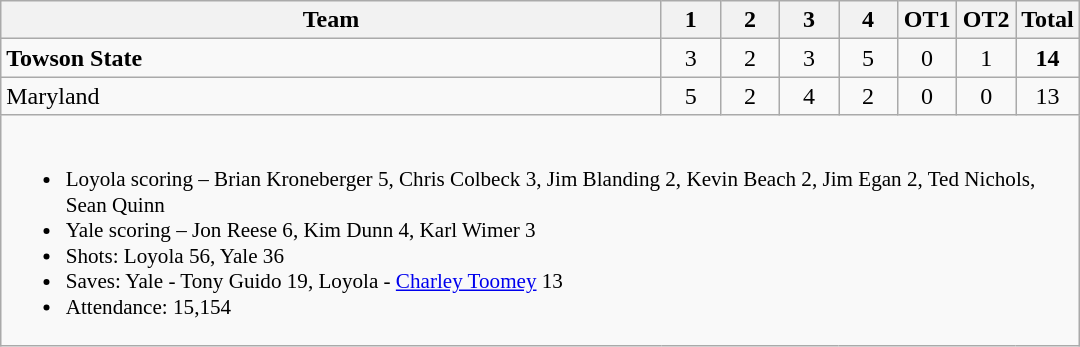<table class="wikitable" style="text-align:center; max-width:45em">
<tr>
<th>Team</th>
<th style="width:2em">1</th>
<th style="width:2em">2</th>
<th style="width:2em">3</th>
<th style="width:2em">4</th>
<th style="width:2em">OT1</th>
<th style="width:2em">OT2</th>
<th style="width:2em">Total</th>
</tr>
<tr>
<td style="text-align:left"><strong>Towson State</strong></td>
<td>3</td>
<td>2</td>
<td>3</td>
<td>5</td>
<td>0</td>
<td>1</td>
<td><strong>14</strong></td>
</tr>
<tr>
<td style="text-align:left">Maryland</td>
<td>5</td>
<td>2</td>
<td>4</td>
<td>2</td>
<td>0</td>
<td>0</td>
<td>13</td>
</tr>
<tr>
<td colspan=8 style="text-align:left; font-size:88%;"><br><ul><li>Loyola scoring – Brian Kroneberger 5, Chris Colbeck 3, Jim Blanding 2, Kevin Beach 2, Jim Egan 2, Ted Nichols, Sean Quinn</li><li>Yale scoring – Jon Reese 6, Kim Dunn 4, Karl Wimer 3</li><li>Shots: Loyola 56, Yale 36</li><li>Saves: Yale - Tony Guido 19, Loyola - <a href='#'>Charley Toomey</a> 13</li><li>Attendance: 15,154</li></ul></td>
</tr>
</table>
